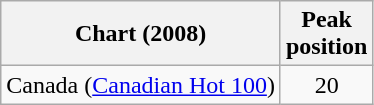<table class="wikitable">
<tr>
<th>Chart (2008)</th>
<th>Peak<br>position</th>
</tr>
<tr>
<td>Canada (<a href='#'>Canadian Hot 100</a>)</td>
<td align="center">20</td>
</tr>
</table>
